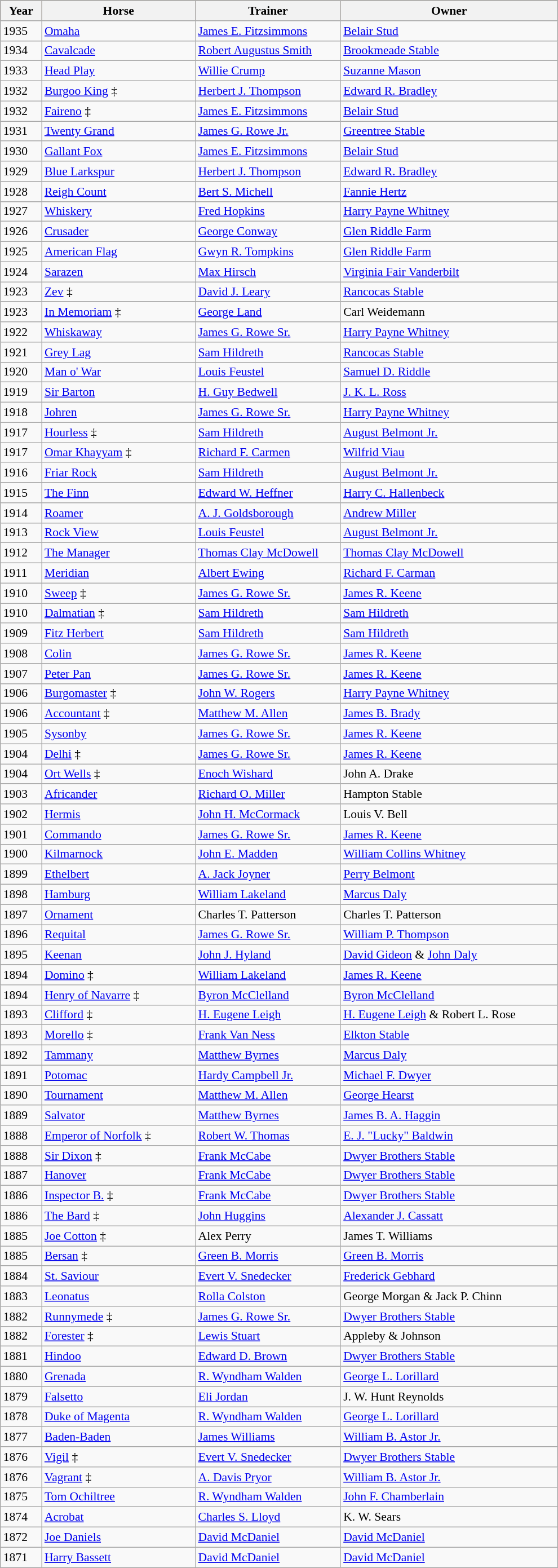<table class = "wikitable sortable" | border="1" cellpadding="0" style="border-collapse: collapse; font-size:90%">
<tr style="background:#987654; text-align:center;">
<th style="width:42px;"><strong>Year</strong><br></th>
<th style="width:175px;"><strong>Horse</strong><br></th>
<th style="width:165px;"><strong>Trainer</strong><br></th>
<th style="width:250px;"><strong>Owner</strong><br></th>
</tr>
<tr>
<td>1935</td>
<td><a href='#'>Omaha</a></td>
<td><a href='#'>James E. Fitzsimmons</a></td>
<td><a href='#'>Belair Stud</a></td>
</tr>
<tr>
<td>1934</td>
<td><a href='#'>Cavalcade</a></td>
<td><a href='#'>Robert Augustus Smith</a></td>
<td><a href='#'>Brookmeade Stable</a></td>
</tr>
<tr>
<td>1933</td>
<td><a href='#'>Head Play</a></td>
<td><a href='#'>Willie Crump</a></td>
<td><a href='#'>Suzanne Mason</a></td>
</tr>
<tr>
<td>1932</td>
<td><a href='#'>Burgoo King</a> ‡</td>
<td><a href='#'>Herbert J. Thompson</a></td>
<td><a href='#'>Edward R. Bradley</a></td>
</tr>
<tr>
<td>1932</td>
<td><a href='#'>Faireno</a> ‡</td>
<td><a href='#'>James E. Fitzsimmons</a></td>
<td><a href='#'>Belair Stud</a></td>
</tr>
<tr>
<td>1931</td>
<td><a href='#'>Twenty Grand</a></td>
<td><a href='#'>James G. Rowe Jr.</a></td>
<td><a href='#'>Greentree Stable</a></td>
</tr>
<tr>
<td>1930</td>
<td><a href='#'>Gallant Fox</a></td>
<td><a href='#'>James E. Fitzsimmons</a></td>
<td><a href='#'>Belair Stud</a></td>
</tr>
<tr>
<td>1929</td>
<td><a href='#'>Blue Larkspur</a></td>
<td><a href='#'>Herbert J. Thompson</a></td>
<td><a href='#'>Edward R. Bradley</a></td>
</tr>
<tr>
<td>1928</td>
<td><a href='#'>Reigh Count</a></td>
<td><a href='#'>Bert S. Michell</a></td>
<td><a href='#'>Fannie Hertz</a></td>
</tr>
<tr>
<td>1927</td>
<td><a href='#'>Whiskery</a></td>
<td><a href='#'>Fred Hopkins</a></td>
<td><a href='#'>Harry Payne Whitney</a></td>
</tr>
<tr>
<td>1926</td>
<td><a href='#'>Crusader</a></td>
<td><a href='#'>George Conway</a></td>
<td><a href='#'>Glen Riddle Farm</a></td>
</tr>
<tr>
<td>1925</td>
<td><a href='#'>American Flag</a></td>
<td><a href='#'>Gwyn R. Tompkins</a></td>
<td><a href='#'>Glen Riddle Farm</a></td>
</tr>
<tr>
<td>1924</td>
<td><a href='#'>Sarazen</a></td>
<td><a href='#'>Max Hirsch</a></td>
<td><a href='#'>Virginia Fair Vanderbilt</a></td>
</tr>
<tr>
<td>1923</td>
<td><a href='#'>Zev</a> ‡</td>
<td><a href='#'>David J. Leary</a></td>
<td><a href='#'>Rancocas Stable</a></td>
</tr>
<tr>
<td>1923</td>
<td><a href='#'>In Memoriam</a> ‡</td>
<td><a href='#'>George Land</a></td>
<td>Carl Weidemann</td>
</tr>
<tr>
<td>1922</td>
<td><a href='#'>Whiskaway</a></td>
<td><a href='#'>James G. Rowe Sr.</a></td>
<td><a href='#'>Harry Payne Whitney</a></td>
</tr>
<tr>
<td>1921</td>
<td><a href='#'>Grey Lag</a></td>
<td><a href='#'>Sam Hildreth</a></td>
<td><a href='#'>Rancocas Stable</a></td>
</tr>
<tr>
<td>1920</td>
<td><a href='#'>Man o' War</a></td>
<td><a href='#'>Louis Feustel</a></td>
<td><a href='#'>Samuel D. Riddle</a></td>
</tr>
<tr>
<td>1919</td>
<td><a href='#'>Sir Barton</a></td>
<td><a href='#'>H. Guy Bedwell</a></td>
<td><a href='#'>J. K. L. Ross</a></td>
</tr>
<tr>
<td>1918</td>
<td><a href='#'>Johren</a></td>
<td><a href='#'>James G. Rowe Sr.</a></td>
<td><a href='#'>Harry Payne Whitney</a></td>
</tr>
<tr>
<td>1917</td>
<td><a href='#'>Hourless</a> ‡</td>
<td><a href='#'>Sam Hildreth</a></td>
<td><a href='#'>August Belmont Jr.</a></td>
</tr>
<tr>
<td>1917</td>
<td><a href='#'>Omar Khayyam</a> ‡</td>
<td><a href='#'>Richard F. Carmen</a></td>
<td><a href='#'>Wilfrid Viau</a></td>
</tr>
<tr>
<td>1916</td>
<td><a href='#'>Friar Rock</a></td>
<td><a href='#'>Sam Hildreth</a></td>
<td><a href='#'>August Belmont Jr.</a></td>
</tr>
<tr>
<td>1915</td>
<td><a href='#'>The Finn</a></td>
<td><a href='#'>Edward W. Heffner</a></td>
<td><a href='#'>Harry C. Hallenbeck</a></td>
</tr>
<tr>
<td>1914</td>
<td><a href='#'>Roamer</a></td>
<td><a href='#'>A. J. Goldsborough</a></td>
<td><a href='#'>Andrew Miller</a></td>
</tr>
<tr>
<td>1913</td>
<td><a href='#'>Rock View</a></td>
<td><a href='#'>Louis Feustel</a></td>
<td><a href='#'>August Belmont Jr.</a></td>
</tr>
<tr>
<td>1912</td>
<td><a href='#'>The Manager</a></td>
<td><a href='#'>Thomas Clay McDowell</a></td>
<td><a href='#'>Thomas Clay McDowell</a></td>
</tr>
<tr>
<td>1911</td>
<td><a href='#'>Meridian</a></td>
<td><a href='#'>Albert Ewing</a></td>
<td><a href='#'>Richard F. Carman</a></td>
</tr>
<tr>
<td>1910</td>
<td><a href='#'>Sweep</a> ‡</td>
<td><a href='#'>James G. Rowe Sr.</a></td>
<td><a href='#'>James R. Keene</a></td>
</tr>
<tr>
<td>1910</td>
<td><a href='#'>Dalmatian</a> ‡</td>
<td><a href='#'>Sam Hildreth</a></td>
<td><a href='#'>Sam Hildreth</a></td>
</tr>
<tr>
<td>1909</td>
<td><a href='#'>Fitz Herbert</a></td>
<td><a href='#'>Sam Hildreth</a></td>
<td><a href='#'>Sam Hildreth</a></td>
</tr>
<tr>
<td>1908</td>
<td><a href='#'>Colin</a></td>
<td><a href='#'>James G. Rowe Sr.</a></td>
<td><a href='#'>James R. Keene</a></td>
</tr>
<tr>
<td>1907</td>
<td><a href='#'>Peter Pan</a></td>
<td><a href='#'>James G. Rowe Sr.</a></td>
<td><a href='#'>James R. Keene</a></td>
</tr>
<tr>
<td>1906</td>
<td><a href='#'>Burgomaster</a> ‡</td>
<td><a href='#'>John W. Rogers</a></td>
<td><a href='#'>Harry Payne Whitney</a></td>
</tr>
<tr>
<td>1906</td>
<td><a href='#'>Accountant</a> ‡</td>
<td><a href='#'>Matthew M. Allen</a></td>
<td><a href='#'>James B. Brady</a></td>
</tr>
<tr>
<td>1905</td>
<td><a href='#'>Sysonby</a></td>
<td><a href='#'>James G. Rowe Sr.</a></td>
<td><a href='#'>James R. Keene</a></td>
</tr>
<tr>
<td>1904</td>
<td><a href='#'>Delhi</a> ‡</td>
<td><a href='#'>James G. Rowe Sr.</a></td>
<td><a href='#'>James R. Keene</a></td>
</tr>
<tr>
<td>1904</td>
<td><a href='#'>Ort Wells</a> ‡</td>
<td><a href='#'>Enoch Wishard</a></td>
<td>John A. Drake</td>
</tr>
<tr>
<td>1903</td>
<td><a href='#'>Africander</a></td>
<td><a href='#'>Richard O. Miller</a></td>
<td>Hampton Stable</td>
</tr>
<tr>
<td>1902</td>
<td><a href='#'>Hermis</a></td>
<td><a href='#'>John H. McCormack</a></td>
<td>Louis V. Bell</td>
</tr>
<tr>
<td>1901</td>
<td><a href='#'>Commando</a></td>
<td><a href='#'>James G. Rowe Sr.</a></td>
<td><a href='#'>James R. Keene</a></td>
</tr>
<tr>
<td>1900</td>
<td><a href='#'>Kilmarnock</a></td>
<td><a href='#'>John E. Madden</a></td>
<td><a href='#'>William Collins Whitney</a></td>
</tr>
<tr>
<td>1899</td>
<td><a href='#'>Ethelbert</a></td>
<td><a href='#'>A. Jack Joyner</a></td>
<td><a href='#'>Perry Belmont</a></td>
</tr>
<tr>
<td>1898</td>
<td><a href='#'>Hamburg</a></td>
<td><a href='#'>William Lakeland</a></td>
<td><a href='#'>Marcus Daly</a></td>
</tr>
<tr>
<td>1897</td>
<td><a href='#'>Ornament</a></td>
<td>Charles T. Patterson</td>
<td>Charles T. Patterson</td>
</tr>
<tr>
<td>1896</td>
<td><a href='#'>Requital</a></td>
<td><a href='#'>James G. Rowe Sr.</a></td>
<td><a href='#'>William P. Thompson</a></td>
</tr>
<tr>
<td>1895</td>
<td><a href='#'>Keenan</a></td>
<td><a href='#'>John J. Hyland</a></td>
<td><a href='#'>David Gideon</a> & <a href='#'>John Daly</a></td>
</tr>
<tr>
<td>1894</td>
<td><a href='#'>Domino</a> ‡</td>
<td><a href='#'>William Lakeland</a></td>
<td><a href='#'>James R. Keene</a></td>
</tr>
<tr>
<td>1894</td>
<td><a href='#'>Henry of Navarre</a> ‡</td>
<td><a href='#'>Byron McClelland</a></td>
<td><a href='#'>Byron McClelland</a></td>
</tr>
<tr>
<td>1893</td>
<td><a href='#'>Clifford</a> ‡</td>
<td><a href='#'>H. Eugene Leigh</a></td>
<td><a href='#'>H. Eugene Leigh</a> & Robert L. Rose</td>
</tr>
<tr>
<td>1893</td>
<td><a href='#'>Morello</a> ‡</td>
<td><a href='#'>Frank Van Ness</a></td>
<td><a href='#'>Elkton Stable</a></td>
</tr>
<tr>
<td>1892</td>
<td><a href='#'>Tammany</a></td>
<td><a href='#'>Matthew Byrnes</a></td>
<td><a href='#'>Marcus Daly</a></td>
</tr>
<tr>
<td>1891</td>
<td><a href='#'>Potomac</a></td>
<td><a href='#'>Hardy Campbell Jr.</a></td>
<td><a href='#'>Michael F. Dwyer</a></td>
</tr>
<tr>
<td>1890</td>
<td><a href='#'>Tournament</a></td>
<td><a href='#'>Matthew M. Allen</a></td>
<td><a href='#'>George Hearst</a></td>
</tr>
<tr>
<td>1889</td>
<td><a href='#'>Salvator</a></td>
<td><a href='#'>Matthew Byrnes</a></td>
<td><a href='#'>James B. A. Haggin</a></td>
</tr>
<tr>
<td>1888</td>
<td><a href='#'>Emperor of Norfolk</a> ‡</td>
<td><a href='#'>Robert W. Thomas</a></td>
<td><a href='#'>E. J. "Lucky" Baldwin</a></td>
</tr>
<tr>
<td>1888</td>
<td><a href='#'>Sir Dixon</a> ‡</td>
<td><a href='#'>Frank McCabe</a></td>
<td><a href='#'>Dwyer Brothers Stable</a></td>
</tr>
<tr>
<td>1887</td>
<td><a href='#'>Hanover</a></td>
<td><a href='#'>Frank McCabe</a></td>
<td><a href='#'>Dwyer Brothers Stable</a></td>
</tr>
<tr>
<td>1886</td>
<td><a href='#'>Inspector B.</a> ‡</td>
<td><a href='#'>Frank McCabe</a></td>
<td><a href='#'>Dwyer Brothers Stable</a></td>
</tr>
<tr>
<td>1886</td>
<td><a href='#'>The Bard</a> ‡</td>
<td><a href='#'>John Huggins</a></td>
<td><a href='#'>Alexander J. Cassatt</a></td>
</tr>
<tr>
<td>1885</td>
<td><a href='#'>Joe Cotton</a> ‡</td>
<td>Alex Perry</td>
<td>James T. Williams</td>
</tr>
<tr>
<td>1885</td>
<td><a href='#'>Bersan</a> ‡</td>
<td><a href='#'>Green B. Morris</a></td>
<td><a href='#'>Green B. Morris</a></td>
</tr>
<tr>
<td>1884</td>
<td><a href='#'>St. Saviour</a></td>
<td><a href='#'>Evert V. Snedecker</a></td>
<td><a href='#'>Frederick Gebhard</a></td>
</tr>
<tr>
<td>1883</td>
<td><a href='#'>Leonatus</a></td>
<td><a href='#'>Rolla Colston</a></td>
<td>George Morgan & Jack P. Chinn</td>
</tr>
<tr>
<td>1882</td>
<td><a href='#'>Runnymede</a> ‡</td>
<td><a href='#'>James G. Rowe Sr.</a></td>
<td><a href='#'>Dwyer Brothers Stable</a></td>
</tr>
<tr>
<td>1882</td>
<td><a href='#'>Forester</a> ‡</td>
<td><a href='#'>Lewis Stuart</a></td>
<td>Appleby & Johnson</td>
</tr>
<tr>
<td>1881</td>
<td><a href='#'>Hindoo</a></td>
<td><a href='#'>Edward D. Brown</a></td>
<td><a href='#'>Dwyer Brothers Stable</a></td>
</tr>
<tr>
<td>1880</td>
<td><a href='#'>Grenada</a></td>
<td><a href='#'>R. Wyndham Walden</a></td>
<td><a href='#'>George L. Lorillard</a></td>
</tr>
<tr>
<td>1879</td>
<td><a href='#'>Falsetto</a></td>
<td><a href='#'>Eli Jordan</a></td>
<td>J. W. Hunt Reynolds</td>
</tr>
<tr>
<td>1878</td>
<td><a href='#'>Duke of Magenta</a></td>
<td><a href='#'>R. Wyndham Walden</a></td>
<td><a href='#'>George L. Lorillard</a></td>
</tr>
<tr>
<td>1877</td>
<td><a href='#'>Baden-Baden</a></td>
<td><a href='#'>James Williams</a></td>
<td><a href='#'>William B. Astor Jr.</a></td>
</tr>
<tr>
<td>1876</td>
<td><a href='#'>Vigil</a> ‡</td>
<td><a href='#'>Evert V. Snedecker</a></td>
<td><a href='#'>Dwyer Brothers Stable</a></td>
</tr>
<tr>
<td>1876</td>
<td><a href='#'>Vagrant</a> ‡</td>
<td><a href='#'>A. Davis Pryor</a></td>
<td><a href='#'>William B. Astor Jr.</a></td>
</tr>
<tr>
<td>1875</td>
<td><a href='#'>Tom Ochiltree</a></td>
<td><a href='#'>R. Wyndham Walden</a></td>
<td><a href='#'>John F. Chamberlain</a></td>
</tr>
<tr>
<td>1874</td>
<td><a href='#'>Acrobat</a></td>
<td><a href='#'>Charles S. Lloyd</a></td>
<td>K. W. Sears</td>
</tr>
<tr>
<td>1872</td>
<td><a href='#'>Joe Daniels</a></td>
<td><a href='#'>David McDaniel</a></td>
<td><a href='#'>David McDaniel</a></td>
</tr>
<tr>
<td>1871</td>
<td><a href='#'>Harry Bassett</a></td>
<td><a href='#'>David McDaniel</a></td>
<td><a href='#'>David McDaniel</a></td>
</tr>
</table>
